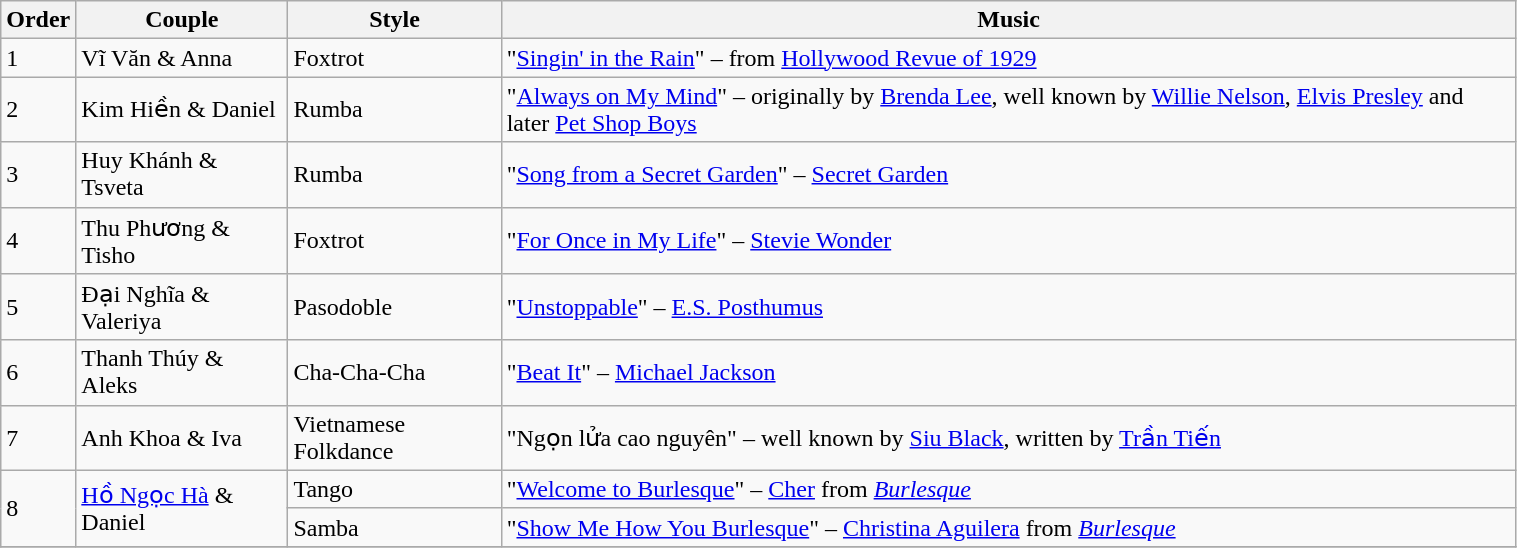<table class="wikitable" style="width:80%;">
<tr>
<th>Order</th>
<th>Couple</th>
<th>Style</th>
<th>Music</th>
</tr>
<tr>
<td>1</td>
<td>Vĩ Văn & Anna</td>
<td>Foxtrot</td>
<td>"<a href='#'>Singin' in the Rain</a>" – from <a href='#'>Hollywood Revue of 1929</a></td>
</tr>
<tr>
<td>2</td>
<td>Kim Hiền & Daniel</td>
<td>Rumba</td>
<td>"<a href='#'>Always on My Mind</a>" – originally by <a href='#'>Brenda Lee</a>, well known by <a href='#'>Willie Nelson</a>, <a href='#'>Elvis Presley</a> and later <a href='#'>Pet Shop Boys</a></td>
</tr>
<tr>
<td>3</td>
<td>Huy Khánh & Tsveta</td>
<td>Rumba</td>
<td>"<a href='#'>Song from a Secret Garden</a>" – <a href='#'>Secret Garden</a></td>
</tr>
<tr>
<td>4</td>
<td>Thu Phương & Tisho</td>
<td>Foxtrot</td>
<td>"<a href='#'>For Once in My Life</a>" – <a href='#'>Stevie Wonder</a></td>
</tr>
<tr>
<td>5</td>
<td>Đại Nghĩa & Valeriya</td>
<td>Pasodoble</td>
<td>"<a href='#'>Unstoppable</a>" – <a href='#'>E.S. Posthumus</a></td>
</tr>
<tr>
<td>6</td>
<td>Thanh Thúy & Aleks</td>
<td>Cha-Cha-Cha</td>
<td>"<a href='#'>Beat It</a>" – <a href='#'>Michael Jackson</a></td>
</tr>
<tr>
<td>7</td>
<td>Anh Khoa & Iva</td>
<td>Vietnamese Folkdance</td>
<td>"Ngọn lửa cao nguyên" – well known by <a href='#'>Siu Black</a>, written by <a href='#'>Trần Tiến</a></td>
</tr>
<tr>
<td rowspan=2>8</td>
<td rowspan=2><a href='#'>Hồ Ngọc Hà</a> & Daniel</td>
<td>Tango</td>
<td>"<a href='#'>Welcome to Burlesque</a>" – <a href='#'>Cher</a> from <em><a href='#'>Burlesque</a></em></td>
</tr>
<tr>
<td>Samba</td>
<td>"<a href='#'>Show Me How You Burlesque</a>" – <a href='#'>Christina Aguilera</a> from <em><a href='#'>Burlesque</a></em></td>
</tr>
<tr>
</tr>
</table>
